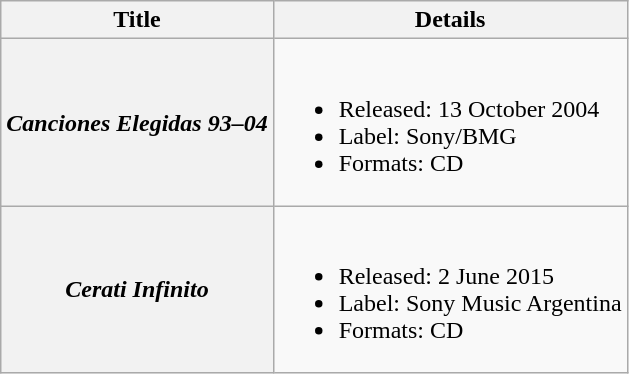<table class="wikitable plainrowheaders" text-align: center; width:50%;">
<tr>
<th scope="col">Title</th>
<th scope="col">Details</th>
</tr>
<tr>
<th scope="row"><em>Canciones Elegidas 93–04</em></th>
<td><br><ul><li>Released: 13 October 2004</li><li>Label: Sony/BMG</li><li>Formats: CD</li></ul></td>
</tr>
<tr>
<th scope="row"><em>Cerati Infinito</em></th>
<td><br><ul><li>Released: 2 June 2015</li><li>Label: Sony Music Argentina</li><li>Formats: CD</li></ul></td>
</tr>
</table>
